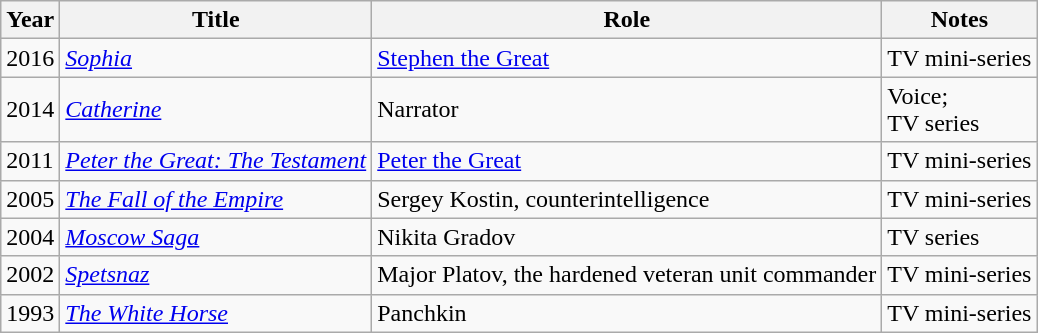<table class="wikitable sortable">
<tr>
<th>Year</th>
<th>Title</th>
<th>Role</th>
<th class="unsortable">Notes</th>
</tr>
<tr>
<td>2016</td>
<td><em><a href='#'>Sophia</a></em></td>
<td><a href='#'>Stephen the Great</a></td>
<td>TV mini-series</td>
</tr>
<tr>
<td>2014</td>
<td><em><a href='#'>Catherine</a></em></td>
<td>Narrator</td>
<td>Voice;<br> TV series</td>
</tr>
<tr>
<td>2011</td>
<td><em><a href='#'>Peter the Great: The Testament</a></em></td>
<td><a href='#'>Peter the Great</a></td>
<td>TV mini-series</td>
</tr>
<tr>
<td>2005</td>
<td><em><a href='#'>The Fall of the Empire</a></em></td>
<td>Sergey Kostin, counterintelligence</td>
<td>TV mini-series</td>
</tr>
<tr>
<td>2004</td>
<td><em><a href='#'>Moscow Saga</a></em></td>
<td>Nikita Gradov</td>
<td>TV series</td>
</tr>
<tr>
<td>2002</td>
<td><em><a href='#'>Spetsnaz</a></em></td>
<td>Major Platov, the hardened veteran unit commander</td>
<td>TV mini-series</td>
</tr>
<tr>
<td>1993</td>
<td><em><a href='#'>The White Horse</a></em></td>
<td>Panchkin</td>
<td>TV mini-series</td>
</tr>
</table>
